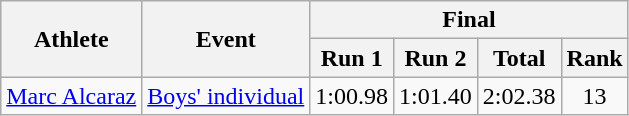<table class="wikitable">
<tr>
<th rowspan="2">Athlete</th>
<th rowspan="2">Event</th>
<th colspan="4">Final</th>
</tr>
<tr>
<th>Run 1</th>
<th>Run 2</th>
<th>Total</th>
<th>Rank</th>
</tr>
<tr>
<td><a href='#'>Marc Alcaraz</a></td>
<td><a href='#'>Boys' individual</a></td>
<td align="center">1:00.98</td>
<td align="center">1:01.40</td>
<td align="center">2:02.38</td>
<td align="center">13</td>
</tr>
</table>
